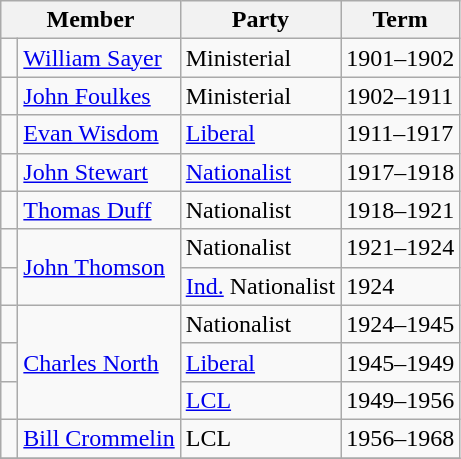<table class="wikitable">
<tr>
<th colspan="2">Member</th>
<th>Party</th>
<th>Term</th>
</tr>
<tr>
<td> </td>
<td><a href='#'>William Sayer</a></td>
<td>Ministerial</td>
<td>1901–1902</td>
</tr>
<tr>
<td> </td>
<td><a href='#'>John Foulkes</a></td>
<td>Ministerial</td>
<td>1902–1911</td>
</tr>
<tr>
<td> </td>
<td><a href='#'>Evan Wisdom</a></td>
<td><a href='#'>Liberal</a></td>
<td>1911–1917</td>
</tr>
<tr>
<td> </td>
<td><a href='#'>John Stewart</a></td>
<td><a href='#'>Nationalist</a></td>
<td>1917–1918</td>
</tr>
<tr>
<td> </td>
<td><a href='#'>Thomas Duff</a></td>
<td>Nationalist</td>
<td>1918–1921</td>
</tr>
<tr>
<td> </td>
<td rowspan="2"><a href='#'>John Thomson</a></td>
<td>Nationalist</td>
<td>1921–1924</td>
</tr>
<tr>
<td> </td>
<td><a href='#'>Ind.</a> Nationalist</td>
<td>1924</td>
</tr>
<tr>
<td> </td>
<td rowspan="3"><a href='#'>Charles North</a></td>
<td>Nationalist</td>
<td>1924–1945</td>
</tr>
<tr>
<td> </td>
<td><a href='#'>Liberal</a></td>
<td>1945–1949</td>
</tr>
<tr>
<td> </td>
<td><a href='#'>LCL</a></td>
<td>1949–1956</td>
</tr>
<tr>
<td> </td>
<td><a href='#'>Bill Crommelin</a></td>
<td>LCL</td>
<td>1956–1968</td>
</tr>
<tr>
</tr>
</table>
